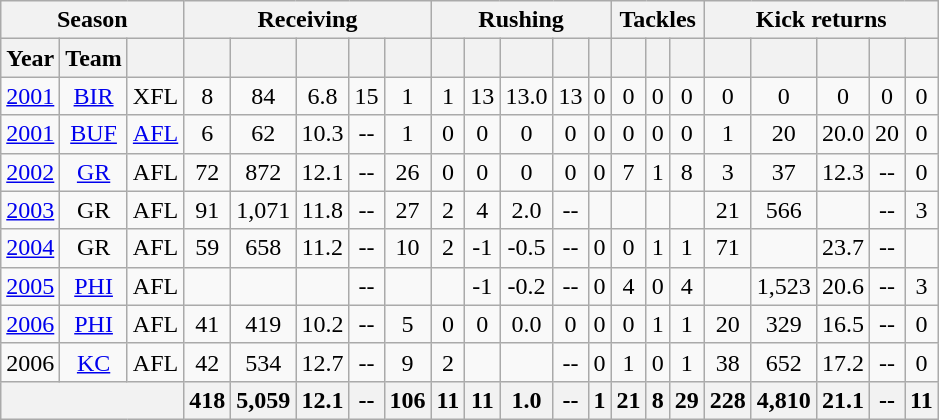<table class= "wikitable sortable" float="left" border="1" style="text-align:center; width:45%;">
<tr>
<th colspan=3>Season</th>
<th colspan=5>Receiving</th>
<th colspan=5>Rushing</th>
<th colspan=3>Tackles</th>
<th colspan=5>Kick returns</th>
</tr>
<tr>
<th>Year</th>
<th>Team</th>
<th></th>
<th></th>
<th></th>
<th></th>
<th></th>
<th></th>
<th></th>
<th></th>
<th></th>
<th></th>
<th></th>
<th></th>
<th></th>
<th></th>
<th></th>
<th></th>
<th></th>
<th></th>
<th></th>
</tr>
<tr>
<td><a href='#'>2001</a></td>
<td><a href='#'>BIR</a></td>
<td>XFL</td>
<td>8</td>
<td>84</td>
<td>6.8</td>
<td>15</td>
<td>1</td>
<td>1</td>
<td>13</td>
<td>13.0</td>
<td>13</td>
<td>0</td>
<td>0</td>
<td>0</td>
<td>0</td>
<td>0</td>
<td>0</td>
<td>0</td>
<td>0</td>
<td>0</td>
</tr>
<tr>
<td><a href='#'>2001</a></td>
<td><a href='#'>BUF</a></td>
<td><a href='#'>AFL</a></td>
<td>6</td>
<td>62</td>
<td>10.3</td>
<td>--</td>
<td>1</td>
<td>0</td>
<td>0</td>
<td>0</td>
<td>0</td>
<td>0</td>
<td>0</td>
<td>0</td>
<td>0</td>
<td>1</td>
<td>20</td>
<td>20.0</td>
<td>20</td>
<td>0</td>
</tr>
<tr>
<td><a href='#'>2002</a></td>
<td><a href='#'>GR</a></td>
<td>AFL</td>
<td>72</td>
<td>872</td>
<td>12.1</td>
<td>--</td>
<td>26</td>
<td>0</td>
<td>0</td>
<td>0</td>
<td>0</td>
<td>0</td>
<td>7</td>
<td>1</td>
<td>8</td>
<td>3</td>
<td>37</td>
<td>12.3</td>
<td>--</td>
<td>0</td>
</tr>
<tr>
<td><a href='#'>2003</a></td>
<td>GR</td>
<td>AFL</td>
<td>91</td>
<td>1,071</td>
<td>11.8</td>
<td>--</td>
<td>27</td>
<td>2</td>
<td>4</td>
<td>2.0</td>
<td>--</td>
<td></td>
<td></td>
<td></td>
<td></td>
<td>21</td>
<td>566</td>
<td></td>
<td>--</td>
<td>3</td>
</tr>
<tr>
<td><a href='#'>2004</a></td>
<td>GR</td>
<td>AFL</td>
<td>59</td>
<td>658</td>
<td>11.2</td>
<td>--</td>
<td>10</td>
<td>2</td>
<td>-1</td>
<td>-0.5</td>
<td>--</td>
<td>0</td>
<td>0</td>
<td>1</td>
<td>1</td>
<td>71</td>
<td></td>
<td>23.7</td>
<td>--</td>
<td></td>
</tr>
<tr>
<td><a href='#'>2005</a></td>
<td><a href='#'>PHI</a></td>
<td>AFL</td>
<td></td>
<td></td>
<td></td>
<td>--</td>
<td></td>
<td></td>
<td>-1</td>
<td>-0.2</td>
<td>--</td>
<td>0</td>
<td>4</td>
<td>0</td>
<td>4</td>
<td></td>
<td>1,523</td>
<td>20.6</td>
<td>--</td>
<td>3</td>
</tr>
<tr>
<td><a href='#'>2006</a></td>
<td><a href='#'>PHI</a></td>
<td>AFL</td>
<td>41</td>
<td>419</td>
<td>10.2</td>
<td>--</td>
<td>5</td>
<td>0</td>
<td>0</td>
<td>0.0</td>
<td>0</td>
<td>0</td>
<td>0</td>
<td>1</td>
<td>1</td>
<td>20</td>
<td>329</td>
<td>16.5</td>
<td>--</td>
<td>0</td>
</tr>
<tr>
<td>2006</td>
<td><a href='#'>KC</a></td>
<td>AFL</td>
<td>42</td>
<td>534</td>
<td>12.7</td>
<td>--</td>
<td>9</td>
<td>2</td>
<td></td>
<td></td>
<td>--</td>
<td>0</td>
<td>1</td>
<td>0</td>
<td>1</td>
<td>38</td>
<td>652</td>
<td>17.2</td>
<td>--</td>
<td>0</td>
</tr>
<tr class="sortbottom">
<th colspan="3"></th>
<th>418</th>
<th>5,059</th>
<th>12.1</th>
<th>--</th>
<th>106</th>
<th>11</th>
<th>11</th>
<th>1.0</th>
<th>--</th>
<th>1</th>
<th>21</th>
<th>8</th>
<th>29</th>
<th>228</th>
<th>4,810</th>
<th>21.1</th>
<th>--</th>
<th>11</th>
</tr>
</table>
